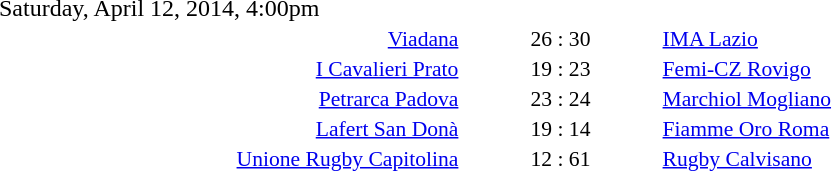<table style="width:70%;" cellspacing="1">
<tr>
<th width=35%></th>
<th width=15%></th>
<th></th>
</tr>
<tr>
<td>Saturday, April 12, 2014, 4:00pm</td>
</tr>
<tr style=font-size:90%>
<td align=right><a href='#'>Viadana</a></td>
<td align=center>26 : 30</td>
<td><a href='#'>IMA Lazio</a></td>
</tr>
<tr style=font-size:90%>
<td align=right><a href='#'>I Cavalieri Prato</a></td>
<td align=center>19 : 23</td>
<td><a href='#'>Femi-CZ Rovigo</a></td>
</tr>
<tr style=font-size:90%>
<td align=right><a href='#'>Petrarca Padova</a></td>
<td align=center>23 : 24</td>
<td><a href='#'>Marchiol Mogliano</a></td>
</tr>
<tr style=font-size:90%>
<td align=right><a href='#'>Lafert San Donà</a></td>
<td align=center>19 : 14</td>
<td><a href='#'>Fiamme Oro Roma</a></td>
</tr>
<tr style=font-size:90%>
<td align=right><a href='#'>Unione Rugby Capitolina</a></td>
<td align=center>12 : 61</td>
<td><a href='#'>Rugby Calvisano</a></td>
</tr>
</table>
